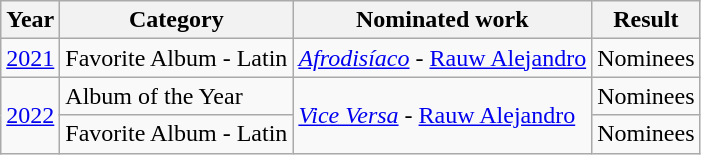<table class="wikitable">
<tr>
<th>Year</th>
<th>Category</th>
<th>Nominated work</th>
<th>Result</th>
</tr>
<tr>
<td><a href='#'>2021</a></td>
<td>Favorite Album - Latin</td>
<td><em><a href='#'>Afrodisíaco</a></em> - <a href='#'>Rauw Alejandro</a></td>
<td>Nominees</td>
</tr>
<tr>
<td rowspan="2"><a href='#'>2022</a></td>
<td>Album of the Year</td>
<td rowspan="2"><em><a href='#'>Vice Versa</a></em> - <a href='#'>Rauw Alejandro</a></td>
<td>Nominees</td>
</tr>
<tr>
<td>Favorite Album - Latin</td>
<td>Nominees</td>
</tr>
</table>
